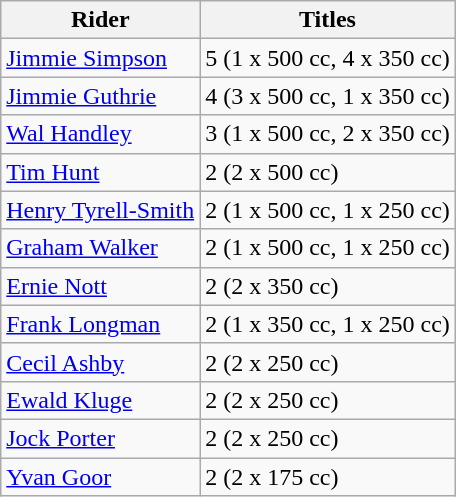<table class="wikitable">
<tr>
<th>Rider</th>
<th>Titles</th>
</tr>
<tr>
<td> <a href='#'>Jimmie Simpson</a></td>
<td>5 (1 x 500 cc, 4 x 350 cc)</td>
</tr>
<tr>
<td> <a href='#'>Jimmie Guthrie</a></td>
<td>4 (3 x 500 cc, 1 x 350 cc)</td>
</tr>
<tr>
<td> <a href='#'>Wal Handley</a></td>
<td>3 (1 x 500 cc, 2 x 350 cc)</td>
</tr>
<tr>
<td> <a href='#'>Tim Hunt</a></td>
<td>2 (2 x 500 cc)</td>
</tr>
<tr>
<td> <a href='#'>Henry Tyrell-Smith</a></td>
<td>2 (1 x 500 cc, 1 x 250 cc)</td>
</tr>
<tr>
<td> <a href='#'>Graham Walker</a></td>
<td>2 (1 x 500 cc, 1 x 250 cc)</td>
</tr>
<tr>
<td> <a href='#'>Ernie Nott</a></td>
<td>2 (2 x 350 cc)</td>
</tr>
<tr>
<td> <a href='#'>Frank Longman</a></td>
<td>2 (1 x 350 cc, 1 x 250 cc)</td>
</tr>
<tr>
<td> <a href='#'>Cecil Ashby</a></td>
<td>2 (2 x 250 cc)</td>
</tr>
<tr>
<td> <a href='#'>Ewald Kluge</a></td>
<td>2 (2 x 250 cc)</td>
</tr>
<tr>
<td> <a href='#'>Jock Porter</a></td>
<td>2 (2 x 250 cc)</td>
</tr>
<tr>
<td> <a href='#'>Yvan Goor</a></td>
<td>2 (2 x 175 cc)</td>
</tr>
</table>
